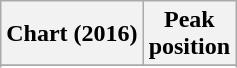<table class="wikitable sortable plainrowheaders">
<tr>
<th scope="col">Chart (2016)</th>
<th scope="col">Peak<br>position</th>
</tr>
<tr>
</tr>
<tr>
</tr>
</table>
